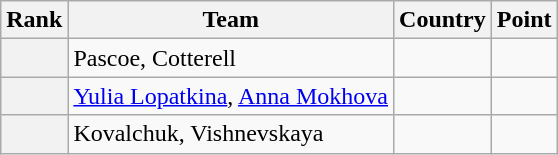<table class="wikitable sortable">
<tr>
<th>Rank</th>
<th>Team</th>
<th>Country</th>
<th>Point</th>
</tr>
<tr>
<th></th>
<td>Pascoe, Cotterell</td>
<td></td>
<td></td>
</tr>
<tr>
<th></th>
<td><a href='#'>Yulia Lopatkina</a>, <a href='#'>Anna Mokhova</a></td>
<td></td>
<td></td>
</tr>
<tr>
<th></th>
<td>Kovalchuk, Vishnevskaya</td>
<td></td>
<td></td>
</tr>
</table>
